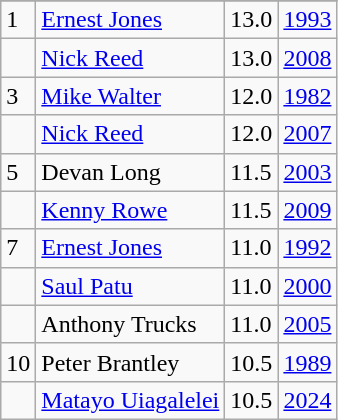<table class="wikitable">
<tr>
</tr>
<tr>
<td>1</td>
<td><a href='#'>Ernest Jones</a></td>
<td>13.0</td>
<td><a href='#'>1993</a></td>
</tr>
<tr>
<td></td>
<td><a href='#'>Nick Reed</a></td>
<td>13.0</td>
<td><a href='#'>2008</a></td>
</tr>
<tr>
<td>3</td>
<td><a href='#'>Mike Walter</a></td>
<td>12.0</td>
<td><a href='#'>1982</a></td>
</tr>
<tr>
<td></td>
<td><a href='#'>Nick Reed</a></td>
<td>12.0</td>
<td><a href='#'>2007</a></td>
</tr>
<tr>
<td>5</td>
<td>Devan Long</td>
<td>11.5</td>
<td><a href='#'>2003</a></td>
</tr>
<tr>
<td></td>
<td><a href='#'>Kenny Rowe</a></td>
<td>11.5</td>
<td><a href='#'>2009</a></td>
</tr>
<tr>
<td>7</td>
<td><a href='#'>Ernest Jones</a></td>
<td>11.0</td>
<td><a href='#'>1992</a></td>
</tr>
<tr>
<td></td>
<td><a href='#'>Saul Patu</a></td>
<td>11.0</td>
<td><a href='#'>2000</a></td>
</tr>
<tr>
<td></td>
<td>Anthony Trucks</td>
<td>11.0</td>
<td><a href='#'>2005</a></td>
</tr>
<tr>
<td>10</td>
<td>Peter Brantley</td>
<td>10.5</td>
<td><a href='#'>1989</a></td>
</tr>
<tr>
<td></td>
<td><a href='#'>Matayo Uiagalelei</a></td>
<td>10.5</td>
<td><a href='#'>2024</a></td>
</tr>
</table>
